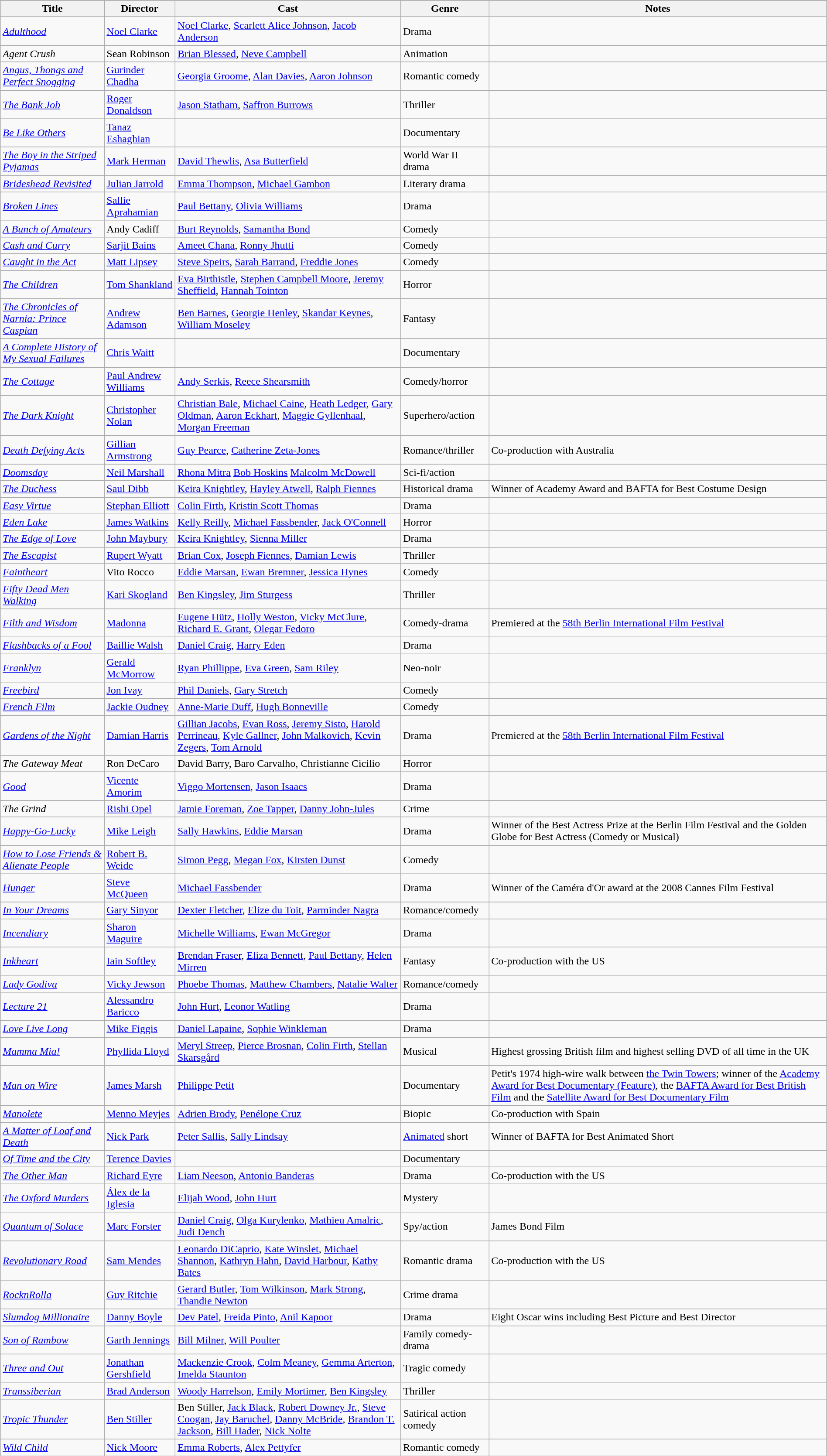<table class="wikitable sortable" style="width:100%;">
<tr>
</tr>
<tr>
<th>Title</th>
<th>Director</th>
<th>Cast</th>
<th>Genre</th>
<th>Notes</th>
</tr>
<tr>
<td><em><a href='#'>Adulthood</a></em></td>
<td><a href='#'>Noel Clarke</a></td>
<td><a href='#'>Noel Clarke</a>, <a href='#'>Scarlett Alice Johnson</a>, <a href='#'>Jacob Anderson</a></td>
<td>Drama</td>
<td></td>
</tr>
<tr>
<td><em>Agent Crush</em></td>
<td>Sean Robinson</td>
<td><a href='#'>Brian Blessed</a>, <a href='#'>Neve Campbell</a></td>
<td>Animation</td>
<td></td>
</tr>
<tr>
<td><em><a href='#'>Angus, Thongs and Perfect Snogging</a></em></td>
<td><a href='#'>Gurinder Chadha</a></td>
<td><a href='#'>Georgia Groome</a>, <a href='#'>Alan Davies</a>, <a href='#'>Aaron Johnson</a></td>
<td>Romantic comedy</td>
<td></td>
</tr>
<tr>
<td><em><a href='#'>The Bank Job</a></em></td>
<td><a href='#'>Roger Donaldson</a></td>
<td><a href='#'>Jason Statham</a>, <a href='#'>Saffron Burrows</a></td>
<td>Thriller</td>
<td></td>
</tr>
<tr>
<td><em><a href='#'>Be Like Others</a></em></td>
<td><a href='#'>Tanaz Eshaghian</a></td>
<td></td>
<td>Documentary</td>
<td></td>
</tr>
<tr>
<td><em><a href='#'>The Boy in the Striped Pyjamas</a></em></td>
<td><a href='#'>Mark Herman</a></td>
<td><a href='#'>David Thewlis</a>, <a href='#'>Asa Butterfield</a></td>
<td>World War II drama</td>
<td></td>
</tr>
<tr>
<td><em><a href='#'>Brideshead Revisited</a></em></td>
<td><a href='#'>Julian Jarrold</a></td>
<td><a href='#'>Emma Thompson</a>, <a href='#'>Michael Gambon</a></td>
<td>Literary drama</td>
<td></td>
</tr>
<tr>
<td><em><a href='#'>Broken Lines</a></em></td>
<td><a href='#'>Sallie Aprahamian</a></td>
<td><a href='#'>Paul Bettany</a>, <a href='#'>Olivia Williams</a></td>
<td>Drama</td>
<td></td>
</tr>
<tr>
<td><em><a href='#'>A Bunch of Amateurs</a></em></td>
<td>Andy Cadiff</td>
<td><a href='#'>Burt Reynolds</a>, <a href='#'>Samantha Bond</a></td>
<td>Comedy</td>
<td></td>
</tr>
<tr>
<td><em><a href='#'>Cash and Curry</a></em></td>
<td><a href='#'>Sarjit Bains</a></td>
<td><a href='#'>Ameet Chana</a>, <a href='#'>Ronny Jhutti</a></td>
<td>Comedy</td>
<td></td>
</tr>
<tr>
<td><em><a href='#'>Caught in the Act</a></em></td>
<td><a href='#'>Matt Lipsey</a></td>
<td><a href='#'>Steve Speirs</a>, <a href='#'>Sarah Barrand</a>, <a href='#'>Freddie Jones</a></td>
<td>Comedy</td>
<td></td>
</tr>
<tr>
<td><em><a href='#'>The Children</a></em></td>
<td><a href='#'>Tom Shankland</a></td>
<td><a href='#'>Eva Birthistle</a>, <a href='#'>Stephen Campbell Moore</a>, <a href='#'>Jeremy Sheffield</a>, <a href='#'>Hannah Tointon</a></td>
<td>Horror</td>
<td></td>
</tr>
<tr>
<td><em><a href='#'>The Chronicles of Narnia: Prince Caspian</a></em></td>
<td><a href='#'>Andrew Adamson</a></td>
<td><a href='#'>Ben Barnes</a>, <a href='#'>Georgie Henley</a>, <a href='#'>Skandar Keynes</a>, <a href='#'>William Moseley</a></td>
<td>Fantasy</td>
<td></td>
</tr>
<tr>
<td><em><a href='#'>A Complete History of My Sexual Failures</a></em></td>
<td><a href='#'>Chris Waitt</a></td>
<td></td>
<td>Documentary</td>
<td></td>
</tr>
<tr>
<td><em><a href='#'>The Cottage</a></em></td>
<td><a href='#'>Paul Andrew Williams</a></td>
<td><a href='#'>Andy Serkis</a>, <a href='#'>Reece Shearsmith</a></td>
<td>Comedy/horror</td>
<td></td>
</tr>
<tr>
<td><em><a href='#'>The Dark Knight</a></em></td>
<td><a href='#'>Christopher Nolan</a></td>
<td><a href='#'>Christian Bale</a>, <a href='#'>Michael Caine</a>, <a href='#'>Heath Ledger</a>, <a href='#'>Gary Oldman</a>, <a href='#'>Aaron Eckhart</a>, <a href='#'>Maggie Gyllenhaal</a>, <a href='#'>Morgan Freeman</a></td>
<td>Superhero/action</td>
<td></td>
</tr>
<tr>
<td><em><a href='#'>Death Defying Acts</a></em></td>
<td><a href='#'>Gillian Armstrong</a></td>
<td><a href='#'>Guy Pearce</a>, <a href='#'>Catherine Zeta-Jones</a></td>
<td>Romance/thriller</td>
<td>Co-production with Australia</td>
</tr>
<tr>
<td><em><a href='#'>Doomsday</a></em></td>
<td><a href='#'>Neil Marshall</a></td>
<td><a href='#'>Rhona Mitra</a> <a href='#'>Bob Hoskins</a> <a href='#'>Malcolm McDowell</a></td>
<td>Sci-fi/action</td>
<td></td>
</tr>
<tr>
<td><em><a href='#'>The Duchess</a></em></td>
<td><a href='#'>Saul Dibb</a></td>
<td><a href='#'>Keira Knightley</a>, <a href='#'>Hayley Atwell</a>, <a href='#'>Ralph Fiennes</a></td>
<td>Historical drama</td>
<td>Winner of Academy Award and BAFTA for Best Costume Design</td>
</tr>
<tr>
<td><em><a href='#'>Easy Virtue</a></em></td>
<td><a href='#'>Stephan Elliott</a></td>
<td><a href='#'>Colin Firth</a>, <a href='#'>Kristin Scott Thomas</a></td>
<td>Drama</td>
<td></td>
</tr>
<tr>
<td><em><a href='#'>Eden Lake</a></em></td>
<td><a href='#'>James Watkins</a></td>
<td><a href='#'>Kelly Reilly</a>, <a href='#'>Michael Fassbender</a>, <a href='#'>Jack O'Connell</a></td>
<td>Horror</td>
<td></td>
</tr>
<tr>
<td><em><a href='#'>The Edge of Love</a></em></td>
<td><a href='#'>John Maybury</a></td>
<td><a href='#'>Keira Knightley</a>, <a href='#'>Sienna Miller</a></td>
<td>Drama</td>
<td></td>
</tr>
<tr>
<td><em><a href='#'>The Escapist</a></em></td>
<td><a href='#'>Rupert Wyatt</a></td>
<td><a href='#'>Brian Cox</a>, <a href='#'>Joseph Fiennes</a>, <a href='#'>Damian Lewis</a></td>
<td>Thriller</td>
<td></td>
</tr>
<tr>
<td><em><a href='#'>Faintheart</a></em></td>
<td>Vito Rocco</td>
<td><a href='#'>Eddie Marsan</a>, <a href='#'>Ewan Bremner</a>, <a href='#'>Jessica Hynes</a></td>
<td>Comedy</td>
<td></td>
</tr>
<tr>
<td><em><a href='#'>Fifty Dead Men Walking</a></em></td>
<td><a href='#'>Kari Skogland</a></td>
<td><a href='#'>Ben Kingsley</a>, <a href='#'>Jim Sturgess</a></td>
<td>Thriller</td>
<td></td>
</tr>
<tr>
<td><em><a href='#'>Filth and Wisdom</a></em></td>
<td><a href='#'>Madonna</a></td>
<td><a href='#'>Eugene Hütz</a>, <a href='#'>Holly Weston</a>, <a href='#'>Vicky McClure</a>, <a href='#'>Richard E. Grant</a>, <a href='#'>Olegar Fedoro</a></td>
<td>Comedy-drama</td>
<td>Premiered at the <a href='#'>58th Berlin International Film Festival</a></td>
</tr>
<tr>
<td><em><a href='#'>Flashbacks of a Fool</a></em></td>
<td><a href='#'>Baillie Walsh</a></td>
<td><a href='#'>Daniel Craig</a>, <a href='#'>Harry Eden</a></td>
<td>Drama</td>
<td></td>
</tr>
<tr>
<td><em><a href='#'>Franklyn</a></em></td>
<td><a href='#'>Gerald McMorrow</a></td>
<td><a href='#'>Ryan Phillippe</a>, <a href='#'>Eva Green</a>, <a href='#'>Sam Riley</a></td>
<td>Neo-noir</td>
<td></td>
</tr>
<tr>
<td><em><a href='#'>Freebird</a></em></td>
<td><a href='#'>Jon Ivay</a></td>
<td><a href='#'>Phil Daniels</a>, <a href='#'>Gary Stretch</a></td>
<td>Comedy</td>
<td></td>
</tr>
<tr>
<td><em><a href='#'>French Film</a></em></td>
<td><a href='#'>Jackie Oudney</a></td>
<td><a href='#'>Anne-Marie Duff</a>, <a href='#'>Hugh Bonneville</a></td>
<td>Comedy</td>
<td></td>
</tr>
<tr>
<td><em><a href='#'>Gardens of the Night</a></em></td>
<td><a href='#'>Damian Harris</a></td>
<td><a href='#'>Gillian Jacobs</a>, <a href='#'>Evan Ross</a>, <a href='#'>Jeremy Sisto</a>, <a href='#'>Harold Perrineau</a>, <a href='#'>Kyle Gallner</a>, <a href='#'>John Malkovich</a>, <a href='#'>Kevin Zegers</a>, <a href='#'>Tom Arnold</a></td>
<td>Drama</td>
<td>Premiered at the <a href='#'>58th Berlin International Film Festival</a></td>
</tr>
<tr>
<td><em>The Gateway Meat</em></td>
<td>Ron DeCaro</td>
<td>David Barry, Baro Carvalho, Christianne Cicilio</td>
<td>Horror</td>
<td></td>
</tr>
<tr>
<td><em><a href='#'>Good</a></em></td>
<td><a href='#'>Vicente Amorim</a></td>
<td><a href='#'>Viggo Mortensen</a>, <a href='#'>Jason Isaacs</a></td>
<td>Drama</td>
<td></td>
</tr>
<tr>
<td><em>The Grind</em></td>
<td><a href='#'>Rishi Opel</a></td>
<td><a href='#'>Jamie Foreman</a>, <a href='#'>Zoe Tapper</a>, <a href='#'>Danny John-Jules</a></td>
<td>Crime</td>
<td></td>
</tr>
<tr>
<td><em><a href='#'>Happy-Go-Lucky</a></em></td>
<td><a href='#'>Mike Leigh</a></td>
<td><a href='#'>Sally Hawkins</a>, <a href='#'>Eddie Marsan</a></td>
<td>Drama</td>
<td>Winner of the Best Actress Prize at the Berlin Film Festival and the Golden Globe for Best Actress (Comedy or Musical)</td>
</tr>
<tr>
<td><em><a href='#'>How to Lose Friends & Alienate People</a></em></td>
<td><a href='#'>Robert B. Weide</a></td>
<td><a href='#'>Simon Pegg</a>, <a href='#'>Megan Fox</a>, <a href='#'>Kirsten Dunst</a></td>
<td>Comedy</td>
<td></td>
</tr>
<tr>
<td><em><a href='#'>Hunger</a></em></td>
<td><a href='#'>Steve McQueen</a></td>
<td><a href='#'>Michael Fassbender</a></td>
<td>Drama</td>
<td>Winner of the Caméra d'Or award at the 2008 Cannes Film Festival</td>
</tr>
<tr>
</tr>
<tr ">
</tr>
<tr>
<td><em><a href='#'>In Your Dreams</a></em></td>
<td><a href='#'>Gary Sinyor</a></td>
<td><a href='#'>Dexter Fletcher</a>, <a href='#'>Elize du Toit</a>, <a href='#'>Parminder Nagra</a></td>
<td>Romance/comedy</td>
<td></td>
</tr>
<tr>
<td><em><a href='#'>Incendiary</a></em></td>
<td><a href='#'>Sharon Maguire</a></td>
<td><a href='#'>Michelle Williams</a>, <a href='#'>Ewan McGregor</a></td>
<td>Drama</td>
<td></td>
</tr>
<tr>
<td><em><a href='#'>Inkheart</a></em></td>
<td><a href='#'>Iain Softley</a></td>
<td><a href='#'>Brendan Fraser</a>, <a href='#'>Eliza Bennett</a>, <a href='#'>Paul Bettany</a>, <a href='#'>Helen Mirren</a></td>
<td>Fantasy</td>
<td>Co-production with the US</td>
</tr>
<tr>
<td><em><a href='#'>Lady Godiva</a></em></td>
<td><a href='#'>Vicky Jewson</a></td>
<td><a href='#'>Phoebe Thomas</a>, <a href='#'>Matthew Chambers</a>, <a href='#'>Natalie Walter</a></td>
<td>Romance/comedy</td>
<td></td>
</tr>
<tr>
<td><em><a href='#'>Lecture 21</a></em></td>
<td><a href='#'>Alessandro Baricco</a></td>
<td><a href='#'>John Hurt</a>, <a href='#'>Leonor Watling</a></td>
<td>Drama</td>
<td></td>
</tr>
<tr>
<td><em><a href='#'>Love Live Long</a></em></td>
<td><a href='#'>Mike Figgis</a></td>
<td><a href='#'>Daniel Lapaine</a>, <a href='#'>Sophie Winkleman</a></td>
<td>Drama</td>
<td></td>
</tr>
<tr>
<td><em><a href='#'>Mamma Mia!</a></em></td>
<td><a href='#'>Phyllida Lloyd</a></td>
<td><a href='#'>Meryl Streep</a>, <a href='#'>Pierce Brosnan</a>, <a href='#'>Colin Firth</a>, <a href='#'>Stellan Skarsgård</a></td>
<td>Musical</td>
<td>Highest grossing British film and highest selling DVD of all time in the UK</td>
</tr>
<tr>
<td><em><a href='#'>Man on Wire</a></em></td>
<td><a href='#'>James Marsh</a></td>
<td><a href='#'>Philippe Petit</a></td>
<td>Documentary</td>
<td>Petit's 1974 high-wire walk between <a href='#'>the Twin Towers</a>; winner of the <a href='#'>Academy Award for Best Documentary (Feature)</a>, the <a href='#'>BAFTA Award for Best British Film</a> and the <a href='#'>Satellite Award for Best Documentary Film</a></td>
</tr>
<tr>
<td><em><a href='#'>Manolete</a></em></td>
<td><a href='#'>Menno Meyjes</a></td>
<td><a href='#'>Adrien Brody</a>, <a href='#'>Penélope Cruz</a></td>
<td>Biopic</td>
<td>Co-production with Spain</td>
</tr>
<tr>
<td><em><a href='#'>A Matter of Loaf and Death</a></em></td>
<td><a href='#'>Nick Park</a></td>
<td><a href='#'>Peter Sallis</a>, <a href='#'>Sally Lindsay</a></td>
<td><a href='#'>Animated</a> short</td>
<td>Winner of BAFTA for Best Animated Short</td>
</tr>
<tr>
<td><em><a href='#'>Of Time and the City</a></em></td>
<td><a href='#'>Terence Davies</a></td>
<td></td>
<td>Documentary</td>
<td></td>
</tr>
<tr>
<td><em><a href='#'>The Other Man</a></em></td>
<td><a href='#'>Richard Eyre</a></td>
<td><a href='#'>Liam Neeson</a>, <a href='#'>Antonio Banderas</a></td>
<td>Drama</td>
<td>Co-production with the US</td>
</tr>
<tr>
<td><em><a href='#'>The Oxford Murders</a></em></td>
<td><a href='#'>Álex de la Iglesia</a></td>
<td><a href='#'>Elijah Wood</a>, <a href='#'>John Hurt</a></td>
<td>Mystery</td>
<td></td>
</tr>
<tr>
<td><em><a href='#'>Quantum of Solace</a></em></td>
<td><a href='#'>Marc Forster</a></td>
<td><a href='#'>Daniel Craig</a>, <a href='#'>Olga Kurylenko</a>, <a href='#'>Mathieu Amalric</a>, <a href='#'>Judi Dench</a></td>
<td>Spy/action</td>
<td>James Bond Film</td>
</tr>
<tr>
<td><em><a href='#'>Revolutionary Road</a></em></td>
<td><a href='#'>Sam Mendes</a></td>
<td><a href='#'>Leonardo DiCaprio</a>, <a href='#'>Kate Winslet</a>, <a href='#'>Michael Shannon</a>, <a href='#'>Kathryn Hahn</a>, <a href='#'>David Harbour</a>, <a href='#'>Kathy Bates</a></td>
<td>Romantic drama</td>
<td>Co-production with the US</td>
</tr>
<tr>
<td><em><a href='#'>RocknRolla</a></em></td>
<td><a href='#'>Guy Ritchie</a></td>
<td><a href='#'>Gerard Butler</a>, <a href='#'>Tom Wilkinson</a>, <a href='#'>Mark Strong</a>, <a href='#'>Thandie Newton</a></td>
<td>Crime drama</td>
<td></td>
</tr>
<tr>
<td><em><a href='#'>Slumdog Millionaire</a></em></td>
<td><a href='#'>Danny Boyle</a></td>
<td><a href='#'>Dev Patel</a>, <a href='#'>Freida Pinto</a>, <a href='#'>Anil Kapoor</a></td>
<td>Drama</td>
<td>Eight Oscar wins including Best Picture and Best Director</td>
</tr>
<tr>
<td><em><a href='#'>Son of Rambow</a></em></td>
<td><a href='#'>Garth Jennings</a></td>
<td><a href='#'>Bill Milner</a>, <a href='#'>Will Poulter</a></td>
<td>Family comedy-drama</td>
<td></td>
</tr>
<tr>
<td><em><a href='#'>Three and Out</a></em></td>
<td><a href='#'>Jonathan Gershfield</a></td>
<td><a href='#'>Mackenzie Crook</a>, <a href='#'>Colm Meaney</a>, <a href='#'>Gemma Arterton</a>, <a href='#'>Imelda Staunton</a></td>
<td>Tragic comedy</td>
<td></td>
</tr>
<tr>
<td><em><a href='#'>Transsiberian</a></em></td>
<td><a href='#'>Brad Anderson</a></td>
<td><a href='#'>Woody Harrelson</a>, <a href='#'>Emily Mortimer</a>, <a href='#'>Ben Kingsley</a></td>
<td>Thriller</td>
<td></td>
</tr>
<tr>
<td><em><a href='#'>Tropic Thunder</a></em></td>
<td><a href='#'>Ben Stiller</a></td>
<td>Ben Stiller, <a href='#'>Jack Black</a>, <a href='#'>Robert Downey Jr.</a>, <a href='#'>Steve Coogan</a>, <a href='#'>Jay Baruchel</a>, <a href='#'>Danny McBride</a>, <a href='#'>Brandon T. Jackson</a>, <a href='#'>Bill Hader</a>, <a href='#'>Nick Nolte</a></td>
<td>Satirical action comedy</td>
<td></td>
</tr>
<tr>
<td><em><a href='#'>Wild Child</a></em></td>
<td><a href='#'>Nick Moore</a></td>
<td><a href='#'>Emma Roberts</a>, <a href='#'>Alex Pettyfer</a></td>
<td>Romantic comedy</td>
<td></td>
</tr>
</table>
